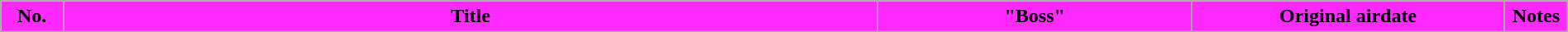<table class="wikitable plainrowheaders" style="width:100%; background:#fff;">
<tr style="color:#000;">
<th style="background:#FF29FF; width:4%">No.</th>
<th style="background:#FF29FF">Title</th>
<th style="background:#FF29FF; width:20%">"Boss"</th>
<th style="background:#FF29FF; width:20%">Original airdate</th>
<th style="background:#FF29FF; width:4%">Notes<br>




</th>
</tr>
</table>
